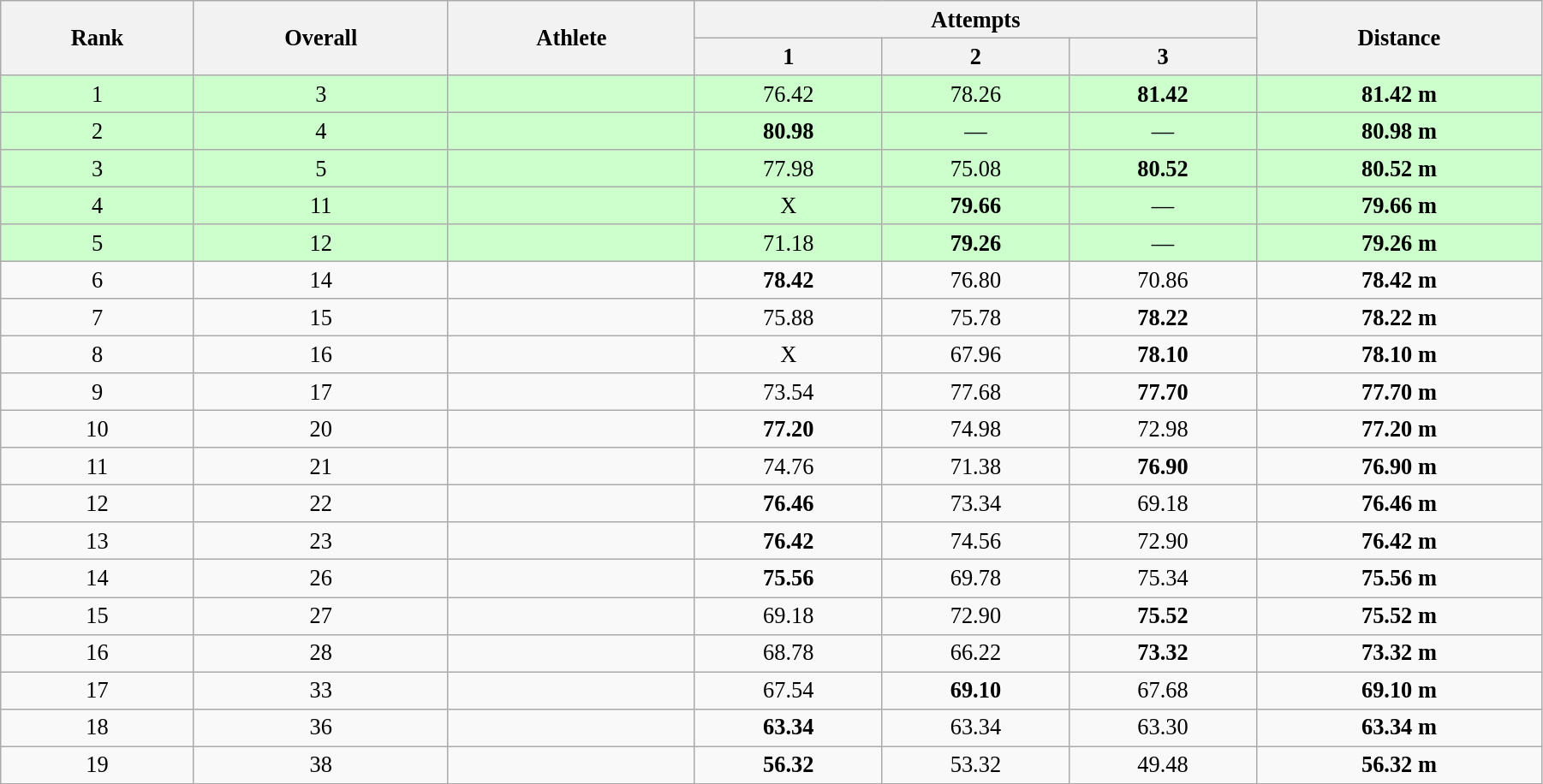<table class="wikitable" style=" text-align:center; font-size:110%;" width="95%">
<tr>
<th rowspan="2">Rank</th>
<th rowspan="2">Overall</th>
<th rowspan="2">Athlete</th>
<th colspan="3">Attempts</th>
<th rowspan="2">Distance</th>
</tr>
<tr>
<th>1</th>
<th>2</th>
<th>3</th>
</tr>
<tr style="background:#ccffcc;">
<td>1</td>
<td>3</td>
<td align=left></td>
<td>76.42</td>
<td>78.26</td>
<td><strong>81.42</strong></td>
<td align="center"><strong>81.42 m</strong></td>
</tr>
<tr style="background:#ccffcc;">
<td>2</td>
<td>4</td>
<td align=left></td>
<td><strong>80.98</strong></td>
<td align="center">—</td>
<td align="center">—</td>
<td align="center"><strong>80.98 m</strong></td>
</tr>
<tr style="background:#ccffcc;">
<td>3</td>
<td>5</td>
<td align=left></td>
<td>77.98</td>
<td>75.08</td>
<td><strong>80.52</strong></td>
<td align="center"><strong>80.52 m</strong></td>
</tr>
<tr style="background:#ccffcc;">
<td>4</td>
<td>11</td>
<td align=left></td>
<td>X</td>
<td><strong>79.66</strong></td>
<td>—</td>
<td><strong>79.66 m</strong></td>
</tr>
<tr style="background:#ccffcc;">
<td>5</td>
<td>12</td>
<td align=left></td>
<td>71.18</td>
<td><strong>79.26</strong></td>
<td>—</td>
<td align="center"><strong>79.26 m</strong></td>
</tr>
<tr>
<td>6</td>
<td>14</td>
<td align=left></td>
<td><strong>78.42</strong></td>
<td>76.80</td>
<td>70.86</td>
<td align="center"><strong>78.42 m</strong></td>
</tr>
<tr>
<td>7</td>
<td>15</td>
<td align=left></td>
<td>75.88</td>
<td>75.78</td>
<td><strong>78.22</strong></td>
<td align="center"><strong>78.22 m</strong></td>
</tr>
<tr>
<td>8</td>
<td>16</td>
<td align=left></td>
<td align="center">X</td>
<td>67.96</td>
<td><strong>78.10</strong></td>
<td align="center"><strong>78.10 m</strong></td>
</tr>
<tr>
<td>9</td>
<td>17</td>
<td align=left></td>
<td>73.54</td>
<td>77.68</td>
<td><strong>77.70</strong></td>
<td align="center"><strong>77.70 m</strong></td>
</tr>
<tr>
<td>10</td>
<td>20</td>
<td align=left></td>
<td><strong>77.20</strong></td>
<td>74.98</td>
<td>72.98</td>
<td align="center"><strong>77.20 m</strong></td>
</tr>
<tr>
<td>11</td>
<td>21</td>
<td align=left></td>
<td>74.76</td>
<td>71.38</td>
<td><strong>76.90</strong></td>
<td align="center"><strong>76.90 m</strong></td>
</tr>
<tr>
<td>12</td>
<td>22</td>
<td align=left></td>
<td><strong>76.46</strong></td>
<td>73.34</td>
<td>69.18</td>
<td align="center"><strong>76.46 m</strong></td>
</tr>
<tr>
<td>13</td>
<td>23</td>
<td align=left></td>
<td><strong>76.42</strong></td>
<td>74.56</td>
<td>72.90</td>
<td align="center"><strong>76.42 m</strong></td>
</tr>
<tr>
<td>14</td>
<td>26</td>
<td align=left></td>
<td><strong>75.56</strong></td>
<td>69.78</td>
<td>75.34</td>
<td align="center"><strong>75.56 m</strong></td>
</tr>
<tr>
<td>15</td>
<td>27</td>
<td align=left></td>
<td>69.18</td>
<td>72.90</td>
<td><strong>75.52</strong></td>
<td align="center"><strong>75.52 m</strong></td>
</tr>
<tr>
<td>16</td>
<td>28</td>
<td align=left></td>
<td>68.78</td>
<td>66.22</td>
<td><strong>73.32</strong></td>
<td align="center"><strong>73.32 m</strong></td>
</tr>
<tr>
<td>17</td>
<td>33</td>
<td align=left></td>
<td>67.54</td>
<td><strong>69.10</strong></td>
<td>67.68</td>
<td align="center"><strong>69.10 m</strong></td>
</tr>
<tr>
<td>18</td>
<td>36</td>
<td align=left></td>
<td><strong>63.34</strong></td>
<td>63.34</td>
<td>63.30</td>
<td align="center"><strong>63.34 m</strong></td>
</tr>
<tr>
<td>19</td>
<td>38</td>
<td align=left></td>
<td><strong>56.32</strong></td>
<td>53.32</td>
<td>49.48</td>
<td align="center"><strong>56.32 m</strong></td>
</tr>
</table>
